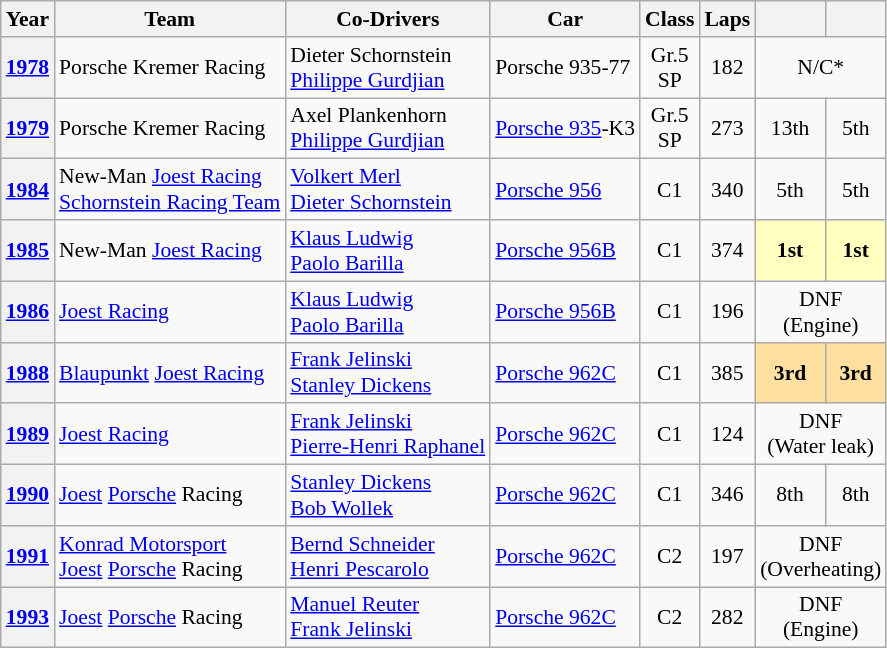<table class="wikitable" style="text-align:center; font-size:90%">
<tr>
<th>Year</th>
<th>Team</th>
<th>Co-Drivers</th>
<th>Car</th>
<th>Class</th>
<th>Laps</th>
<th></th>
<th></th>
</tr>
<tr>
<th><a href='#'>1978</a></th>
<td align=left> Porsche Kremer Racing</td>
<td align=left> Dieter Schornstein<br> <a href='#'>Philippe Gurdjian</a></td>
<td align=left>Porsche 935-77</td>
<td>Gr.5<br>SP</td>
<td>182</td>
<td colspan=2>N/C*</td>
</tr>
<tr>
<th><a href='#'>1979</a></th>
<td align=left> Porsche Kremer Racing</td>
<td align=left> Axel Plankenhorn<br> <a href='#'>Philippe Gurdjian</a></td>
<td align=left><a href='#'>Porsche 935</a>-K3</td>
<td>Gr.5<br>SP</td>
<td>273</td>
<td>13th</td>
<td>5th</td>
</tr>
<tr>
<th><a href='#'>1984</a></th>
<td align=left> New-Man <a href='#'>Joest Racing</a><br> <a href='#'>Schornstein Racing Team</a></td>
<td align=left> <a href='#'>Volkert Merl</a><br> <a href='#'>Dieter Schornstein</a></td>
<td align=left><a href='#'>Porsche 956</a></td>
<td>C1</td>
<td>340</td>
<td>5th</td>
<td>5th</td>
</tr>
<tr>
<th><a href='#'>1985</a></th>
<td align=left> New-Man <a href='#'>Joest Racing</a></td>
<td align=left> <a href='#'>Klaus Ludwig</a><br> <a href='#'>Paolo Barilla</a></td>
<td align=left><a href='#'>Porsche 956B</a></td>
<td>C1</td>
<td>374</td>
<td style="background:#ffffbf;"><strong>1st</strong></td>
<td style="background:#ffffbf;"><strong>1st</strong></td>
</tr>
<tr>
<th><a href='#'>1986</a></th>
<td align=left> <a href='#'>Joest Racing</a></td>
<td align=left> <a href='#'>Klaus Ludwig</a><br> <a href='#'>Paolo Barilla</a></td>
<td align=left><a href='#'>Porsche 956B</a></td>
<td>C1</td>
<td>196</td>
<td colspan=2>DNF<br>(Engine)</td>
</tr>
<tr>
<th><a href='#'>1988</a></th>
<td align=left> <a href='#'>Blaupunkt</a> <a href='#'>Joest Racing</a></td>
<td align=left> <a href='#'>Frank Jelinski</a><br> <a href='#'>Stanley Dickens</a></td>
<td align=left><a href='#'>Porsche 962C</a></td>
<td>C1</td>
<td>385</td>
<td style="background:#ffdf9f;"><strong>3rd</strong></td>
<td style="background:#ffdf9f;"><strong>3rd</strong></td>
</tr>
<tr>
<th><a href='#'>1989</a></th>
<td align=left> <a href='#'>Joest Racing</a></td>
<td align=left> <a href='#'>Frank Jelinski</a><br> <a href='#'>Pierre-Henri Raphanel</a></td>
<td align=left><a href='#'>Porsche 962C</a></td>
<td>C1</td>
<td>124</td>
<td colspan=2>DNF<br>(Water leak)</td>
</tr>
<tr>
<th><a href='#'>1990</a></th>
<td align=left> <a href='#'>Joest</a> <a href='#'>Porsche</a> Racing</td>
<td align=left> <a href='#'>Stanley Dickens</a><br> <a href='#'>Bob Wollek</a></td>
<td align=left><a href='#'>Porsche 962C</a></td>
<td>C1</td>
<td>346</td>
<td>8th</td>
<td>8th</td>
</tr>
<tr>
<th><a href='#'>1991</a></th>
<td align=left> <a href='#'>Konrad Motorsport</a><br> <a href='#'>Joest</a> <a href='#'>Porsche</a> Racing</td>
<td align=left> <a href='#'>Bernd Schneider</a><br> <a href='#'>Henri Pescarolo</a></td>
<td align=left><a href='#'>Porsche 962C</a></td>
<td>C2</td>
<td>197</td>
<td colspan=2>DNF<br>(Overheating)</td>
</tr>
<tr>
<th><a href='#'>1993</a></th>
<td align=left> <a href='#'>Joest</a> <a href='#'>Porsche</a> Racing</td>
<td align=left> <a href='#'>Manuel Reuter</a><br> <a href='#'>Frank Jelinski</a></td>
<td align=left><a href='#'>Porsche 962C</a></td>
<td>C2</td>
<td>282</td>
<td colspan=2>DNF<br>(Engine)</td>
</tr>
</table>
